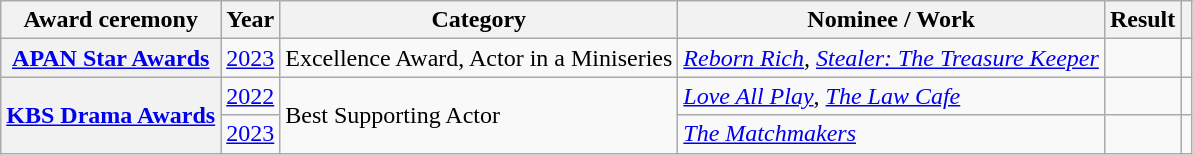<table class="wikitable plainrowheaders sortable">
<tr>
<th scope="col">Award ceremony</th>
<th scope="col">Year</th>
<th scope="col">Category</th>
<th scope="col">Nominee / Work</th>
<th scope="col">Result</th>
<th scope="col" class="unsortable"></th>
</tr>
<tr>
<th scope="row"><a href='#'>APAN Star Awards</a></th>
<td style="text-align:center"><a href='#'>2023</a></td>
<td>Excellence Award, Actor in a Miniseries</td>
<td><em><a href='#'>Reborn Rich</a>,</em> <em><a href='#'>Stealer: The Treasure Keeper</a></em></td>
<td></td>
<td style="text-align:center"></td>
</tr>
<tr>
<th scope="row" rowspan="2"><a href='#'>KBS Drama Awards</a></th>
<td style="text-align:center"><a href='#'>2022</a></td>
<td rowspan="2">Best Supporting Actor</td>
<td><em><a href='#'>Love All Play</a></em>, <em><a href='#'>The Law Cafe</a></em></td>
<td></td>
<td style="text-align:center"></td>
</tr>
<tr>
<td style="text-align:center"><a href='#'>2023</a></td>
<td><em><a href='#'>The Matchmakers</a></em></td>
<td></td>
<td style="text-align:center"></td>
</tr>
</table>
